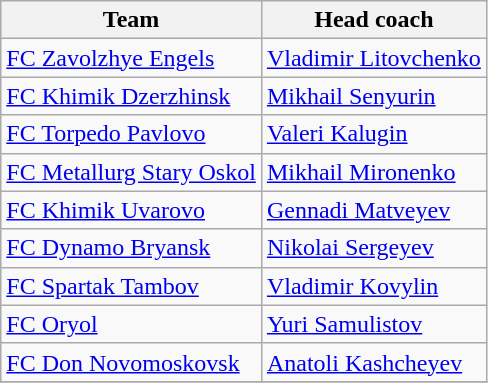<table class="wikitable" style="float:left; margin-right:1em">
<tr>
<th>Team</th>
<th>Head coach</th>
</tr>
<tr>
<td><a href='#'>FC Zavolzhye Engels</a></td>
<td><a href='#'>Vladimir Litovchenko</a></td>
</tr>
<tr>
<td><a href='#'>FC Khimik Dzerzhinsk</a></td>
<td><a href='#'>Mikhail Senyurin</a></td>
</tr>
<tr>
<td><a href='#'>FC Torpedo Pavlovo</a></td>
<td><a href='#'>Valeri Kalugin</a></td>
</tr>
<tr>
<td><a href='#'>FC Metallurg Stary Oskol</a></td>
<td><a href='#'>Mikhail Mironenko</a></td>
</tr>
<tr>
<td><a href='#'>FC Khimik Uvarovo</a></td>
<td><a href='#'>Gennadi Matveyev</a></td>
</tr>
<tr>
<td><a href='#'>FC Dynamo Bryansk</a></td>
<td><a href='#'>Nikolai Sergeyev</a></td>
</tr>
<tr>
<td><a href='#'>FC Spartak Tambov</a></td>
<td><a href='#'>Vladimir Kovylin</a></td>
</tr>
<tr>
<td><a href='#'>FC Oryol</a></td>
<td><a href='#'>Yuri Samulistov</a></td>
</tr>
<tr>
<td><a href='#'>FC Don Novomoskovsk</a></td>
<td><a href='#'>Anatoli Kashcheyev</a></td>
</tr>
<tr>
</tr>
</table>
